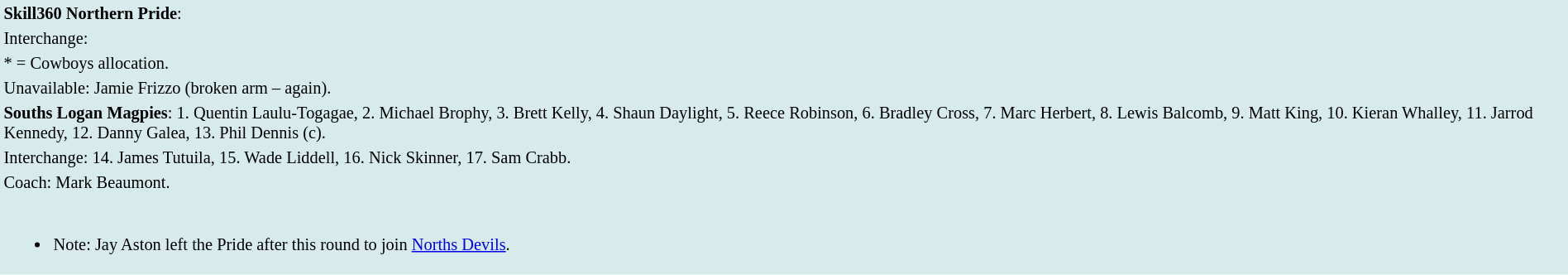<table style="background:#d7ebed; font-size:85%; width:100%;">
<tr>
<td><strong>Skill360 Northern Pride</strong>:            </td>
</tr>
<tr>
<td>Interchange:    </td>
</tr>
<tr>
<td>* = Cowboys allocation.</td>
</tr>
<tr>
<td>Unavailable: Jamie Frizzo (broken arm – again).</td>
</tr>
<tr>
<td><strong>Souths Logan Magpies</strong>: 1. Quentin Laulu-Togagae, 2. Michael Brophy, 3. Brett Kelly, 4. Shaun Daylight, 5. Reece Robinson, 6. Bradley Cross, 7. Marc Herbert, 8. Lewis Balcomb, 9. Matt King, 10. Kieran Whalley, 11. Jarrod Kennedy, 12. Danny Galea, 13. Phil Dennis (c).</td>
</tr>
<tr>
<td>Interchange: 14. James Tutuila, 15. Wade Liddell, 16. Nick Skinner, 17. Sam Crabb.</td>
</tr>
<tr>
<td>Coach: Mark Beaumont.</td>
</tr>
<tr>
<td><br><ul><li>Note: Jay Aston left the Pride after this round to join <a href='#'>Norths Devils</a>.</li></ul></td>
</tr>
</table>
